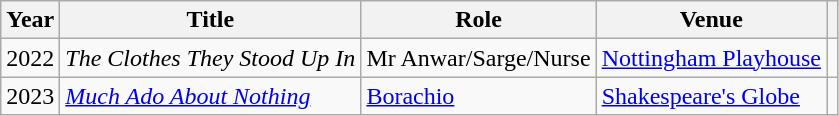<table class="wikitable plainrowheaders sortable">
<tr>
<th>Year</th>
<th>Title</th>
<th>Role</th>
<th>Venue</th>
<th></th>
</tr>
<tr>
<td>2022</td>
<td><em>The Clothes They Stood Up In</em></td>
<td>Mr Anwar/Sarge/Nurse</td>
<td><a href='#'>Nottingham Playhouse</a></td>
<td align="center"></td>
</tr>
<tr>
<td>2023</td>
<td><em><a href='#'>Much Ado About Nothing</a></em></td>
<td><a href='#'>Borachio</a></td>
<td><a href='#'>Shakespeare's Globe</a></td>
<td align="center"></td>
</tr>
</table>
